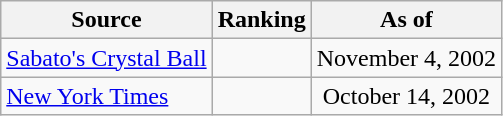<table class="wikitable" style="text-align:center">
<tr>
<th>Source</th>
<th>Ranking</th>
<th>As of</th>
</tr>
<tr>
<td align=left><a href='#'>Sabato's Crystal Ball</a></td>
<td></td>
<td>November 4, 2002</td>
</tr>
<tr>
<td align=left><a href='#'>New York Times</a></td>
<td></td>
<td>October 14, 2002</td>
</tr>
</table>
